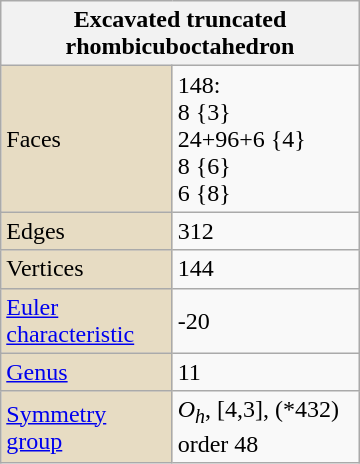<table class="wikitable" bgcolor="#ffffff" cellpadding="5" align="right" style="margin-left:10px" width="240">
<tr>
<th bgcolor=#e7dcc3 colspan=2>Excavated truncated rhombicuboctahedron</th>
</tr>
<tr>
<td bgcolor=#e7dcc3>Faces</td>
<td>148:<br>8 {3}<br>24+96+6 {4}<br>8 {6}<br>6 {8}</td>
</tr>
<tr>
<td bgcolor=#e7dcc3>Edges</td>
<td>312</td>
</tr>
<tr>
<td bgcolor=#e7dcc3>Vertices</td>
<td>144</td>
</tr>
<tr>
<td bgcolor=#e7dcc3><a href='#'>Euler characteristic</a></td>
<td>-20</td>
</tr>
<tr>
<td bgcolor=#e7dcc3><a href='#'>Genus</a></td>
<td>11</td>
</tr>
<tr>
<td bgcolor=#e7dcc3><a href='#'>Symmetry group</a></td>
<td><em>O</em><sub><em>h</em></sub>, [4,3], (*432) order 48</td>
</tr>
</table>
